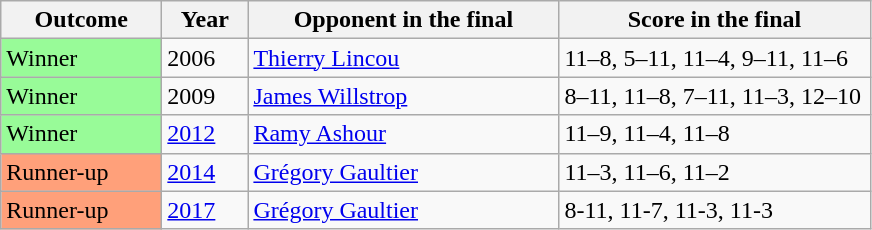<table class="sortable wikitable">
<tr>
<th width="100">Outcome</th>
<th width="50">Year</th>
<th width="200">Opponent in the final</th>
<th width="200">Score in the final</th>
</tr>
<tr>
<td bgcolor="98FB98">Winner</td>
<td>2006</td>
<td>   <a href='#'>Thierry Lincou</a></td>
<td>11–8, 5–11, 11–4, 9–11, 11–6</td>
</tr>
<tr>
<td bgcolor="98FB98">Winner</td>
<td>2009</td>
<td>   <a href='#'>James Willstrop</a></td>
<td>8–11, 11–8, 7–11, 11–3, 12–10</td>
</tr>
<tr>
<td bgcolor="98FB98">Winner</td>
<td><a href='#'>2012</a></td>
<td>   <a href='#'>Ramy Ashour</a></td>
<td>11–9, 11–4, 11–8</td>
</tr>
<tr>
<td bgcolor="ffa07a">Runner-up</td>
<td><a href='#'>2014</a></td>
<td>   <a href='#'>Grégory Gaultier</a></td>
<td>11–3, 11–6, 11–2</td>
</tr>
<tr>
<td bgcolor="ffa07a">Runner-up</td>
<td><a href='#'>2017</a></td>
<td>   <a href='#'>Grégory Gaultier</a></td>
<td>8-11, 11-7, 11-3, 11-3</td>
</tr>
</table>
